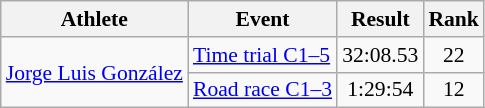<table class=wikitable style="font-size:90%">
<tr>
<th>Athlete</th>
<th>Event</th>
<th>Result</th>
<th>Rank</th>
</tr>
<tr align=center>
<td align=left rowspan=2><a href='#'>Jorge Luis González</a></td>
<td align=left><a href='#'>Time trial C1–5</a></td>
<td>32:08.53</td>
<td>22</td>
</tr>
<tr align=center>
<td align=left><a href='#'>Road race C1–3</a></td>
<td>1:29:54</td>
<td>12</td>
</tr>
</table>
